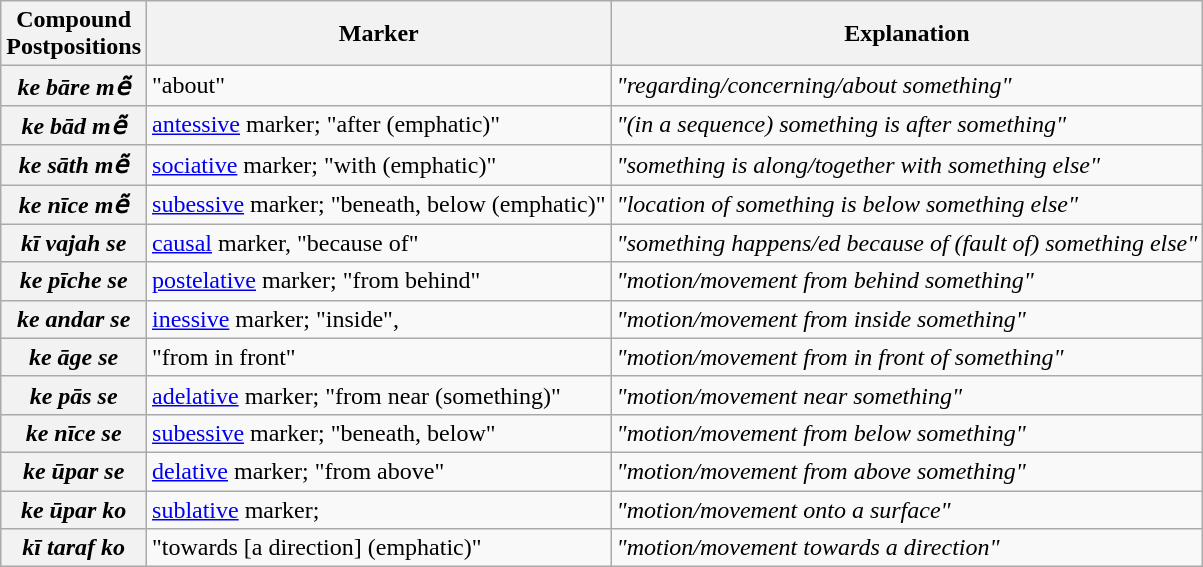<table class="wikitable">
<tr>
<th>Compound<br>Postpositions</th>
<th>Marker</th>
<th>Explanation</th>
</tr>
<tr>
<th><em>ke bāre mẽ</em></th>
<td>"about"</td>
<td><em>"regarding/concerning/about something"</em></td>
</tr>
<tr>
<th><em>ke bād mẽ</em></th>
<td><a href='#'>antessive</a> marker; "after (emphatic)"</td>
<td><em>"(in a sequence) something is after something"</em></td>
</tr>
<tr>
<th><em>ke sāth mẽ</em></th>
<td><a href='#'>sociative</a> marker; "with (emphatic)"</td>
<td><em>"something is along/together with something else"</em></td>
</tr>
<tr>
<th><em>ke nīce mẽ</em></th>
<td><a href='#'>subessive</a> marker; "beneath, below (emphatic)"</td>
<td><em>"location of something is below something else"</em></td>
</tr>
<tr>
<th><em>kī vajah se</em></th>
<td><a href='#'>causal</a> marker, "because of"</td>
<td><em>"something happens/ed because of (fault of) something else"</em></td>
</tr>
<tr>
<th><em>ke pīche se</em></th>
<td><a href='#'>postelative</a> marker; "from behind"</td>
<td><em>"motion/movement from behind something"</em></td>
</tr>
<tr>
<th><em>ke andar se</em></th>
<td><a href='#'>inessive</a> marker; "inside",</td>
<td><em>"motion/movement from inside something"</em></td>
</tr>
<tr>
<th><em>ke āge se</em></th>
<td>"from in front"</td>
<td><em>"motion/movement from in front of something"</em></td>
</tr>
<tr>
<th><em>ke pās se</em></th>
<td><a href='#'>adelative</a> marker; "from near (something)"</td>
<td><em>"motion/movement near something"</em></td>
</tr>
<tr>
<th><em>ke nīce se</em></th>
<td><a href='#'>subessive</a> marker; "beneath, below"</td>
<td><em>"motion/movement from below something"</em></td>
</tr>
<tr>
<th><em>ke ūpar se</em></th>
<td><a href='#'>delative</a> marker; "from above"</td>
<td><em>"motion/movement from above something"</em></td>
</tr>
<tr>
<th><em>ke ūpar ko</em></th>
<td><a href='#'>sublative</a> marker;</td>
<td><em>"motion/movement onto a surface"</em></td>
</tr>
<tr>
<th><em>kī taraf ko</em></th>
<td>"towards [a direction] (emphatic)"</td>
<td><em>"motion/movement towards a direction"</em></td>
</tr>
</table>
